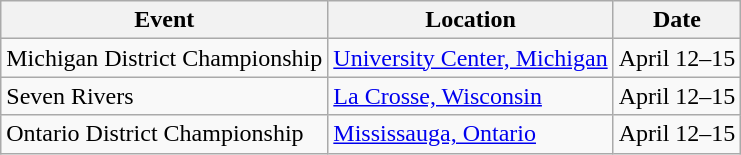<table class="wikitable">
<tr>
<th>Event</th>
<th>Location</th>
<th>Date</th>
</tr>
<tr>
<td>Michigan District Championship</td>
<td><a href='#'>University Center, Michigan</a></td>
<td>April 12–15</td>
</tr>
<tr>
<td>Seven Rivers</td>
<td><a href='#'>La Crosse, Wisconsin</a></td>
<td>April 12–15</td>
</tr>
<tr>
<td>Ontario District Championship</td>
<td><a href='#'>Mississauga, Ontario</a></td>
<td>April 12–15</td>
</tr>
</table>
